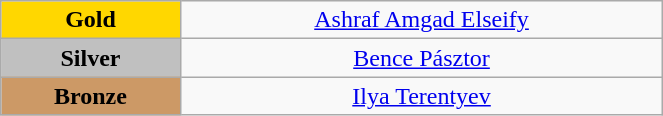<table class="wikitable" style="text-align:center; " width="35%">
<tr>
<td bgcolor="gold"><strong>Gold</strong></td>
<td><a href='#'>Ashraf Amgad Elseify</a><br>  <small><em></em></small></td>
</tr>
<tr>
<td bgcolor="silver"><strong>Silver</strong></td>
<td><a href='#'>Bence Pásztor</a><br>  <small><em></em></small></td>
</tr>
<tr>
<td bgcolor="CC9966"><strong>Bronze</strong></td>
<td><a href='#'>Ilya Terentyev</a><br>  <small><em></em></small></td>
</tr>
</table>
